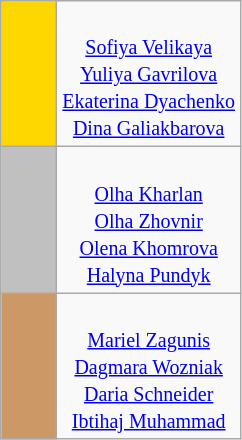<table class="wikitable" style="text-align:center">
<tr>
<td bgcolor="gold" width=30></td>
<td><small><br><a href='#'>Sofiya Velikaya</a><br><a href='#'>Yuliya Gavrilova</a><br><a href='#'>Ekaterina Dyachenko</a><br><a href='#'>Dina Galiakbarova</a></small></td>
</tr>
<tr>
<td bgcolor="silver"></td>
<td><small><br><a href='#'>Olha Kharlan</a><br><a href='#'>Olha Zhovnir</a><br><a href='#'>Olena Khomrova</a><br><a href='#'>Halyna Pundyk</a></small></td>
</tr>
<tr>
<td bgcolor="#cc9966"></td>
<td><small><br><a href='#'>Mariel Zagunis</a><br><a href='#'>Dagmara Wozniak</a><br><a href='#'>Daria Schneider</a><br><a href='#'>Ibtihaj Muhammad</a></small></td>
</tr>
</table>
